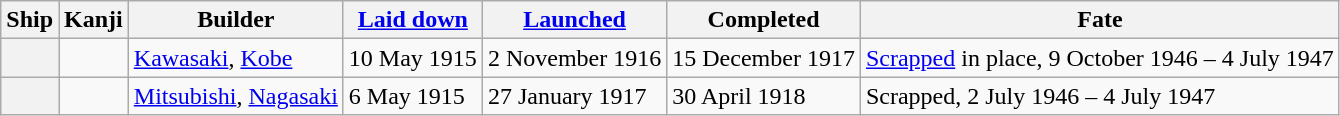<table class="wikitable plainrowheaders">
<tr>
<th scope="col">Ship</th>
<th scope="col">Kanji</th>
<th scope="col">Builder </th>
<th scope="col"><a href='#'>Laid down</a></th>
<th scope="col"><a href='#'>Launched</a></th>
<th scope="col">Completed </th>
<th scope="col">Fate</th>
</tr>
<tr>
<th scope="row"></th>
<td></td>
<td><a href='#'>Kawasaki</a>, <a href='#'>Kobe</a></td>
<td>10 May 1915</td>
<td>2 November 1916</td>
<td>15 December 1917</td>
<td><a href='#'>Scrapped</a> in place, 9 October 1946 – 4 July 1947</td>
</tr>
<tr>
<th scope="row"></th>
<td></td>
<td><a href='#'>Mitsubishi</a>, <a href='#'>Nagasaki</a></td>
<td>6 May 1915</td>
<td>27 January 1917</td>
<td>30 April 1918</td>
<td>Scrapped, 2 July 1946 – 4 July 1947</td>
</tr>
</table>
